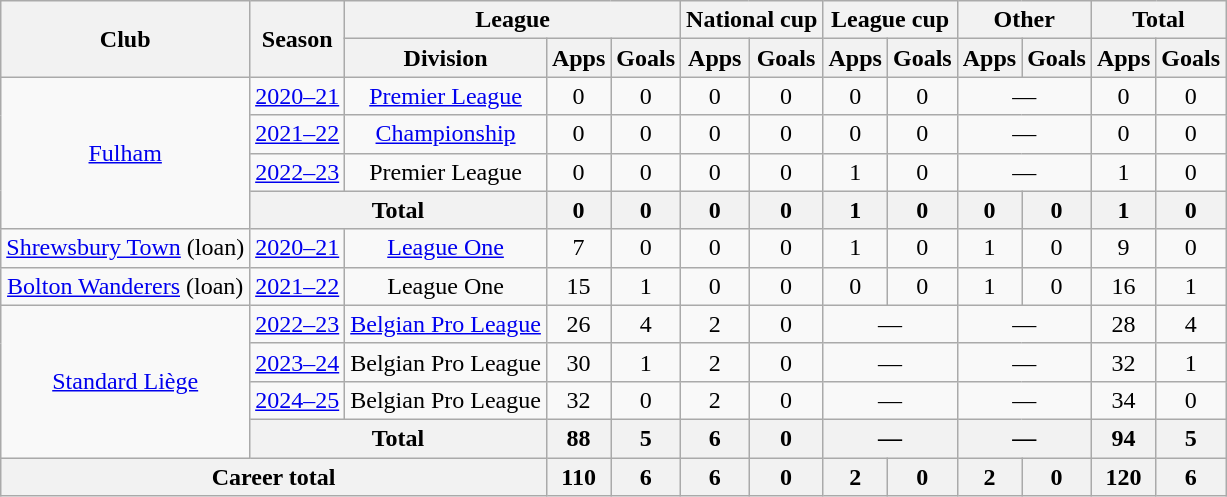<table class=wikitable style="text-align: center">
<tr>
<th rowspan=2>Club</th>
<th rowspan=2>Season</th>
<th colspan=3>League</th>
<th colspan=2>National cup</th>
<th colspan=2>League cup</th>
<th colspan=2>Other</th>
<th colspan=2>Total</th>
</tr>
<tr>
<th>Division</th>
<th>Apps</th>
<th>Goals</th>
<th>Apps</th>
<th>Goals</th>
<th>Apps</th>
<th>Goals</th>
<th>Apps</th>
<th>Goals</th>
<th>Apps</th>
<th>Goals</th>
</tr>
<tr>
<td rowspan=4><a href='#'>Fulham</a></td>
<td><a href='#'>2020–21</a></td>
<td><a href='#'>Premier League</a></td>
<td>0</td>
<td>0</td>
<td>0</td>
<td>0</td>
<td>0</td>
<td>0</td>
<td colspan="2">—</td>
<td>0</td>
<td>0</td>
</tr>
<tr>
<td><a href='#'>2021–22</a></td>
<td><a href='#'>Championship</a></td>
<td>0</td>
<td>0</td>
<td>0</td>
<td>0</td>
<td>0</td>
<td>0</td>
<td colspan="2">—</td>
<td>0</td>
<td>0</td>
</tr>
<tr>
<td><a href='#'>2022–23</a></td>
<td>Premier League</td>
<td>0</td>
<td>0</td>
<td>0</td>
<td>0</td>
<td>1</td>
<td>0</td>
<td colspan="2">—</td>
<td>1</td>
<td>0</td>
</tr>
<tr>
<th colspan=2>Total</th>
<th>0</th>
<th>0</th>
<th>0</th>
<th>0</th>
<th>1</th>
<th>0</th>
<th>0</th>
<th>0</th>
<th>1</th>
<th>0</th>
</tr>
<tr>
<td><a href='#'>Shrewsbury Town</a> (loan)</td>
<td><a href='#'>2020–21</a></td>
<td><a href='#'>League One</a></td>
<td>7</td>
<td>0</td>
<td>0</td>
<td>0</td>
<td>1</td>
<td>0</td>
<td>1</td>
<td>0</td>
<td>9</td>
<td>0</td>
</tr>
<tr>
<td><a href='#'>Bolton Wanderers</a> (loan)</td>
<td><a href='#'>2021–22</a></td>
<td>League One</td>
<td>15</td>
<td>1</td>
<td>0</td>
<td>0</td>
<td>0</td>
<td>0</td>
<td>1</td>
<td>0</td>
<td>16</td>
<td>1</td>
</tr>
<tr>
<td rowspan=4><a href='#'>Standard Liège</a></td>
<td><a href='#'>2022–23</a></td>
<td><a href='#'>Belgian Pro League</a></td>
<td>26</td>
<td>4</td>
<td>2</td>
<td>0</td>
<td colspan=2>—</td>
<td colspan=2>—</td>
<td>28</td>
<td>4</td>
</tr>
<tr>
<td><a href='#'>2023–24</a></td>
<td>Belgian Pro League</td>
<td>30</td>
<td>1</td>
<td>2</td>
<td>0</td>
<td colspan=2>—</td>
<td colspan=2>—</td>
<td>32</td>
<td>1</td>
</tr>
<tr>
<td><a href='#'>2024–25</a></td>
<td>Belgian Pro League</td>
<td>32</td>
<td>0</td>
<td>2</td>
<td>0</td>
<td colspan=2>—</td>
<td colspan=2>—</td>
<td>34</td>
<td>0</td>
</tr>
<tr>
<th colspan=2>Total</th>
<th>88</th>
<th>5</th>
<th>6</th>
<th>0</th>
<th colspan=2>—</th>
<th colspan=2>—</th>
<th>94</th>
<th>5</th>
</tr>
<tr>
<th colspan=3>Career total</th>
<th>110</th>
<th>6</th>
<th>6</th>
<th>0</th>
<th>2</th>
<th>0</th>
<th>2</th>
<th>0</th>
<th>120</th>
<th>6</th>
</tr>
</table>
